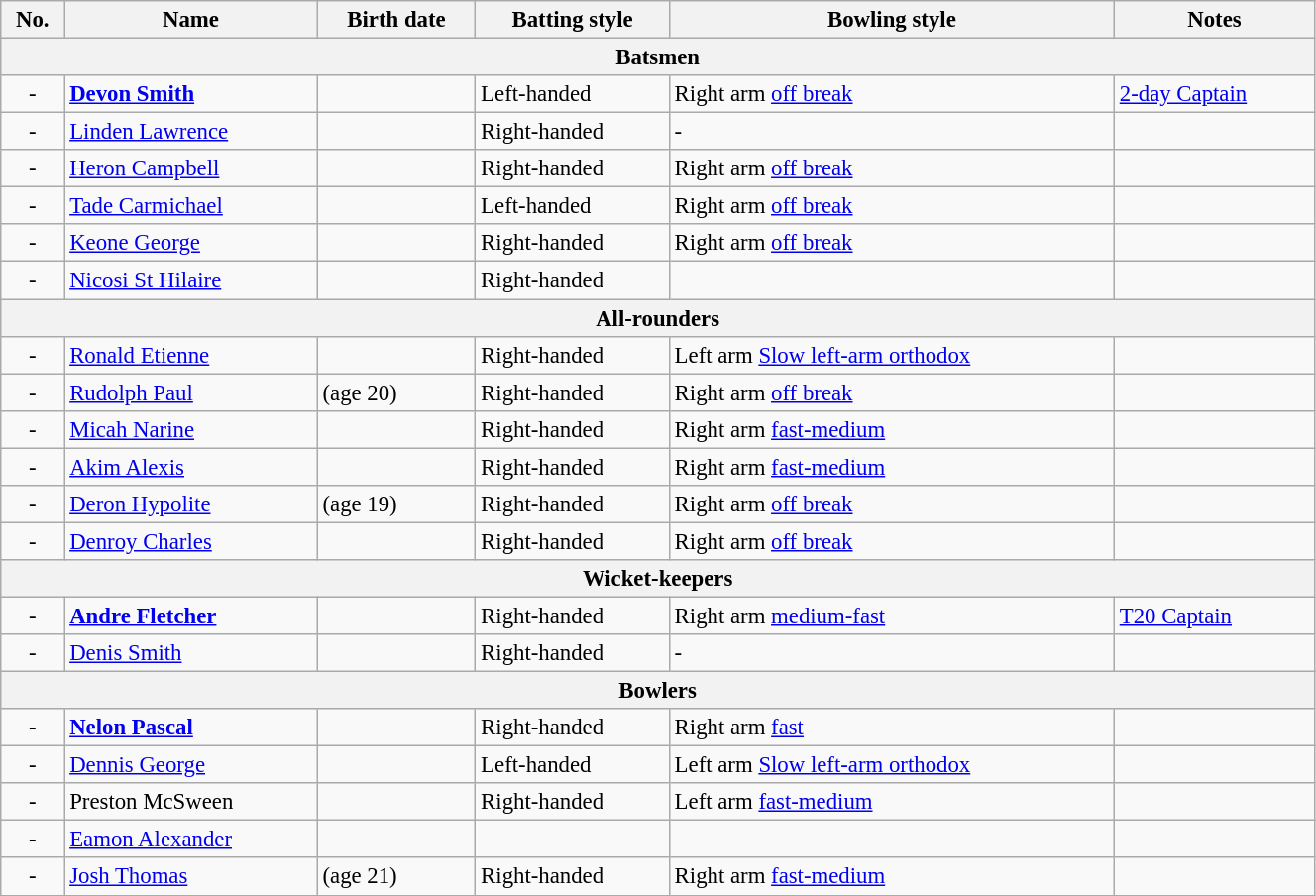<table class="wikitable" style="font-size:95%;" width="70%">
<tr>
<th>No.</th>
<th>Name</th>
<th>Birth date</th>
<th>Batting style</th>
<th>Bowling style</th>
<th>Notes</th>
</tr>
<tr>
<th colspan="7">Batsmen</th>
</tr>
<tr>
<td style="text-align:center">-</td>
<td><strong><a href='#'>Devon Smith</a></strong></td>
<td></td>
<td>Left-handed</td>
<td>Right arm <a href='#'>off break</a></td>
<td><a href='#'>2-day Captain</a></td>
</tr>
<tr>
<td style="text-align:center">-</td>
<td><a href='#'>Linden Lawrence</a></td>
<td></td>
<td>Right-handed</td>
<td>-</td>
<td></td>
</tr>
<tr>
<td style="text-align:center">-</td>
<td><a href='#'>Heron Campbell</a></td>
<td></td>
<td>Right-handed</td>
<td>Right arm <a href='#'>off break</a></td>
<td></td>
</tr>
<tr>
<td style="text-align:center">-</td>
<td><a href='#'>Tade Carmichael</a></td>
<td></td>
<td>Left-handed</td>
<td>Right arm <a href='#'>off break</a></td>
<td></td>
</tr>
<tr>
<td style="text-align:center">-</td>
<td><a href='#'>Keone George</a></td>
<td></td>
<td>Right-handed</td>
<td>Right arm <a href='#'>off break</a></td>
<td></td>
</tr>
<tr>
<td style="text-align:center">-</td>
<td><a href='#'>Nicosi St Hilaire</a></td>
<td></td>
<td>Right-handed</td>
<td></td>
<td></td>
</tr>
<tr>
<th colspan="7">All-rounders</th>
</tr>
<tr>
<td style="text-align:center">-</td>
<td><a href='#'>Ronald Etienne</a></td>
<td></td>
<td>Right-handed</td>
<td>Left arm <a href='#'>Slow left-arm orthodox</a></td>
<td></td>
</tr>
<tr>
<td style="text-align:center">-</td>
<td><a href='#'>Rudolph Paul</a></td>
<td>(age 20)</td>
<td>Right-handed</td>
<td>Right arm <a href='#'>off break</a></td>
<td></td>
</tr>
<tr>
<td style="text-align:center">-</td>
<td><a href='#'>Micah Narine</a></td>
<td></td>
<td>Right-handed</td>
<td>Right arm <a href='#'>fast-medium</a></td>
<td></td>
</tr>
<tr>
<td style="text-align:center">-</td>
<td><a href='#'>Akim Alexis</a></td>
<td></td>
<td>Right-handed</td>
<td>Right arm <a href='#'>fast-medium</a></td>
<td></td>
</tr>
<tr>
<td style="text-align:center">-</td>
<td><a href='#'>Deron Hypolite</a></td>
<td>(age 19)</td>
<td>Right-handed</td>
<td>Right arm <a href='#'>off break</a></td>
<td></td>
</tr>
<tr>
<td style="text-align:center">-</td>
<td><a href='#'>Denroy Charles</a></td>
<td></td>
<td>Right-handed</td>
<td>Right arm <a href='#'>off break</a></td>
<td></td>
</tr>
<tr>
<th colspan="7">Wicket-keepers</th>
</tr>
<tr>
<td style="text-align:center">-</td>
<td><strong><a href='#'>Andre Fletcher</a></strong></td>
<td></td>
<td>Right-handed</td>
<td>Right arm <a href='#'>medium-fast</a></td>
<td><a href='#'>T20 Captain</a></td>
</tr>
<tr>
<td style="text-align:center">-</td>
<td><a href='#'>Denis Smith</a></td>
<td></td>
<td>Right-handed</td>
<td>-</td>
<td></td>
</tr>
<tr>
<th colspan="7">Bowlers</th>
</tr>
<tr>
<td style="text-align:center">-</td>
<td><strong><a href='#'>Nelon Pascal</a></strong></td>
<td></td>
<td>Right-handed</td>
<td>Right arm <a href='#'>fast</a></td>
<td></td>
</tr>
<tr>
<td style="text-align:center">-</td>
<td><a href='#'>Dennis George</a></td>
<td></td>
<td>Left-handed</td>
<td>Left arm <a href='#'>Slow left-arm orthodox</a></td>
<td></td>
</tr>
<tr>
<td style="text-align:center">-</td>
<td>Preston McSween</td>
<td></td>
<td>Right-handed</td>
<td>Left arm <a href='#'>fast-medium</a></td>
<td></td>
</tr>
<tr>
<td style="text-align:center">-</td>
<td><a href='#'>Eamon Alexander</a></td>
<td></td>
<td></td>
<td></td>
<td></td>
</tr>
<tr>
<td style="text-align:center">-</td>
<td><a href='#'>Josh Thomas</a></td>
<td>(age 21)</td>
<td>Right-handed</td>
<td>Right arm <a href='#'>fast-medium</a></td>
<td></td>
</tr>
</table>
